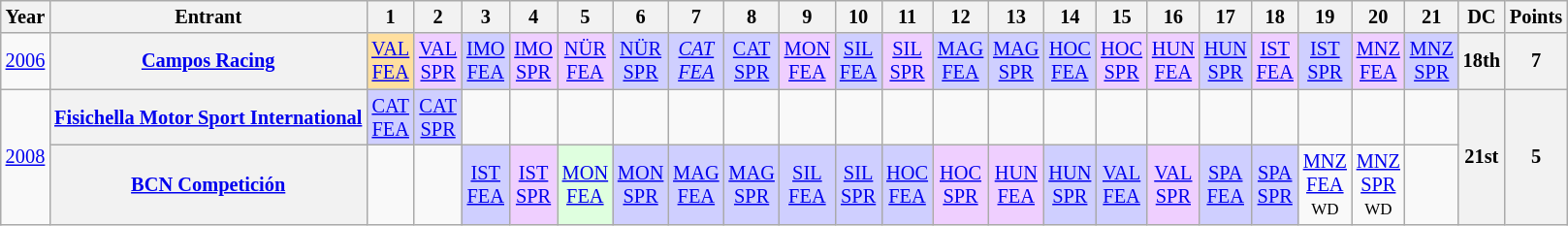<table class="wikitable" style="text-align:center; font-size:85%">
<tr>
<th>Year</th>
<th>Entrant</th>
<th>1</th>
<th>2</th>
<th>3</th>
<th>4</th>
<th>5</th>
<th>6</th>
<th>7</th>
<th>8</th>
<th>9</th>
<th>10</th>
<th>11</th>
<th>12</th>
<th>13</th>
<th>14</th>
<th>15</th>
<th>16</th>
<th>17</th>
<th>18</th>
<th>19</th>
<th>20</th>
<th>21</th>
<th>DC</th>
<th>Points</th>
</tr>
<tr>
<td><a href='#'>2006</a></td>
<th nowrap><a href='#'>Campos Racing</a></th>
<td style="background:#FFDF9F;"><a href='#'>VAL<br>FEA</a><br></td>
<td style="background:#EFCFFF;"><a href='#'>VAL<br>SPR</a><br></td>
<td style="background:#CFCFFF;"><a href='#'>IMO<br>FEA</a><br></td>
<td style="background:#EFCFFF;"><a href='#'>IMO<br>SPR</a><br></td>
<td style="background:#EFCFFF;"><a href='#'>NÜR<br>FEA</a><br></td>
<td style="background:#CFCFFF;"><a href='#'>NÜR<br>SPR</a><br></td>
<td style="background:#CFCFFF;"><em><a href='#'>CAT<br>FEA</a></em><br></td>
<td style="background:#CFCFFF;"><a href='#'>CAT<br>SPR</a><br></td>
<td style="background:#EFCFFF;"><a href='#'>MON<br>FEA</a><br></td>
<td style="background:#CFCFFF;"><a href='#'>SIL<br>FEA</a><br></td>
<td style="background:#EFCFFF;"><a href='#'>SIL<br>SPR</a><br></td>
<td style="background:#CFCFFF;"><a href='#'>MAG<br>FEA</a><br></td>
<td style="background:#CFCFFF;"><a href='#'>MAG<br>SPR</a><br></td>
<td style="background:#CFCFFF;"><a href='#'>HOC<br>FEA</a><br></td>
<td style="background:#EFCFFF;"><a href='#'>HOC<br>SPR</a><br></td>
<td style="background:#EFCFFF;"><a href='#'>HUN<br>FEA</a><br></td>
<td style="background:#CFCFFF;"><a href='#'>HUN<br>SPR</a><br></td>
<td style="background:#EFCFFF;"><a href='#'>IST<br>FEA</a><br></td>
<td style="background:#CFCFFF;"><a href='#'>IST<br>SPR</a><br></td>
<td style="background:#EFCFFF;"><a href='#'>MNZ<br>FEA</a><br></td>
<td style="background:#CFCFFF;"><a href='#'>MNZ<br>SPR</a><br></td>
<th>18th</th>
<th>7</th>
</tr>
<tr>
<td rowspan=2><a href='#'>2008</a></td>
<th nowrap><a href='#'>Fisichella Motor Sport International</a></th>
<td style="background:#CFCFFF;"><a href='#'>CAT<br>FEA</a><br></td>
<td style="background:#CFCFFF;"><a href='#'>CAT<br>SPR</a><br></td>
<td></td>
<td></td>
<td></td>
<td></td>
<td></td>
<td></td>
<td></td>
<td></td>
<td></td>
<td></td>
<td></td>
<td></td>
<td></td>
<td></td>
<td></td>
<td></td>
<td></td>
<td></td>
<td></td>
<th rowspan=2>21st</th>
<th rowspan=2>5</th>
</tr>
<tr>
<th nowrap><a href='#'>BCN Competición</a></th>
<td></td>
<td></td>
<td style="background:#CFCFFF;"><a href='#'>IST<br>FEA</a><br></td>
<td style="background:#EFCFFF;"><a href='#'>IST<br>SPR</a><br></td>
<td style="background:#DFFFDF;"><a href='#'>MON<br>FEA</a><br></td>
<td style="background:#CFCFFF;"><a href='#'>MON<br>SPR</a><br></td>
<td style="background:#CFCFFF;"><a href='#'>MAG<br>FEA</a><br></td>
<td style="background:#CFCFFF;"><a href='#'>MAG<br>SPR</a><br></td>
<td style="background:#CFCFFF;"><a href='#'>SIL<br>FEA</a><br></td>
<td style="background:#CFCFFF;"><a href='#'>SIL<br>SPR</a><br></td>
<td style="background:#CFCFFF;"><a href='#'>HOC<br>FEA</a><br></td>
<td style="background:#EFCFFF;"><a href='#'>HOC<br>SPR</a><br></td>
<td style="background:#EFCFFF;"><a href='#'>HUN<br>FEA</a><br></td>
<td style="background:#CFCFFF;"><a href='#'>HUN<br>SPR</a><br></td>
<td style="background:#CFCFFF;"><a href='#'>VAL<br>FEA</a><br></td>
<td style="background:#EFCFFF;"><a href='#'>VAL<br>SPR</a><br></td>
<td style="background:#CFCFFF;"><a href='#'>SPA<br>FEA</a><br></td>
<td style="background:#CFCFFF;"><a href='#'>SPA<br>SPR</a><br></td>
<td><a href='#'>MNZ<br>FEA</a><br><small>WD</small></td>
<td><a href='#'>MNZ<br>SPR</a><br><small>WD</small></td>
<td></td>
</tr>
</table>
